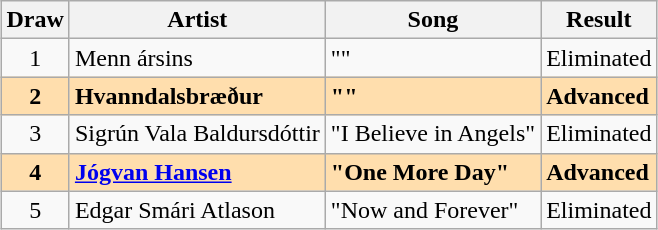<table class="sortable wikitable" style="margin: 1em auto 1em auto; text-align:center">
<tr>
<th>Draw</th>
<th>Artist</th>
<th>Song</th>
<th>Result</th>
</tr>
<tr>
<td>1</td>
<td align="left">Menn ársins</td>
<td align="left">""</td>
<td align="left">Eliminated</td>
</tr>
<tr style="font-weight:bold; background:navajowhite;">
<td>2</td>
<td align="left">Hvanndalsbræður</td>
<td align="left">""</td>
<td align="left">Advanced</td>
</tr>
<tr>
<td>3</td>
<td align="left">Sigrún Vala Baldursdóttir</td>
<td align="left">"I Believe in Angels"</td>
<td align="left">Eliminated</td>
</tr>
<tr style="font-weight:bold; background:navajowhite;">
<td>4</td>
<td align="left"><a href='#'>Jógvan Hansen</a></td>
<td align="left">"One More Day"</td>
<td align="left">Advanced</td>
</tr>
<tr>
<td>5</td>
<td align="left">Edgar Smári Atlason</td>
<td align="left">"Now and Forever"</td>
<td align="left">Eliminated</td>
</tr>
</table>
